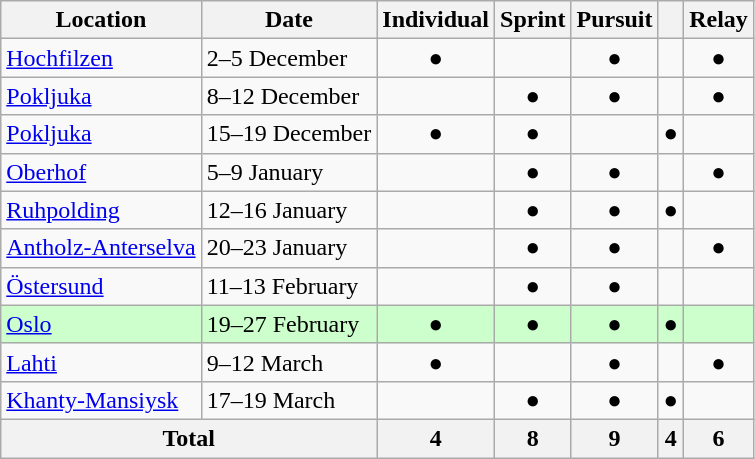<table class="wikitable" border="1">
<tr>
<th>Location</th>
<th>Date</th>
<th>Individual</th>
<th>Sprint</th>
<th>Pursuit</th>
<th></th>
<th>Relay</th>
</tr>
<tr align=center>
<td align=left> <a href='#'>Hochfilzen</a></td>
<td align=left>2–5 December</td>
<td>●</td>
<td></td>
<td>●</td>
<td></td>
<td>●</td>
</tr>
<tr align=center>
<td align=left> <a href='#'>Pokljuka</a></td>
<td align=left>8–12 December</td>
<td></td>
<td>●</td>
<td>●</td>
<td></td>
<td>●</td>
</tr>
<tr align=center>
<td align=left> <a href='#'>Pokljuka</a></td>
<td align=left>15–19 December</td>
<td>●</td>
<td>●</td>
<td></td>
<td>●</td>
<td></td>
</tr>
<tr align=center>
<td align=left> <a href='#'>Oberhof</a></td>
<td align=left>5–9 January</td>
<td></td>
<td>●</td>
<td>●</td>
<td></td>
<td>●</td>
</tr>
<tr align=center>
<td align=left> <a href='#'>Ruhpolding</a></td>
<td align=left>12–16 January</td>
<td></td>
<td>●</td>
<td>●</td>
<td>●</td>
<td></td>
</tr>
<tr align=center>
<td align=left> <a href='#'>Antholz-Anterselva</a></td>
<td align=left>20–23 January</td>
<td></td>
<td>●</td>
<td>●</td>
<td></td>
<td>●</td>
</tr>
<tr align=center>
<td align=left> <a href='#'>Östersund</a></td>
<td align=left>11–13 February</td>
<td></td>
<td>●</td>
<td>●</td>
<td></td>
<td></td>
</tr>
<tr align=center  style="background:#ccffcc">
<td align=left> <a href='#'>Oslo</a></td>
<td align=left>19–27 February</td>
<td>●</td>
<td>●</td>
<td>●</td>
<td>●</td>
<td></td>
</tr>
<tr align=center>
<td align=left> <a href='#'>Lahti</a></td>
<td align=left>9–12 March</td>
<td>●</td>
<td></td>
<td>●</td>
<td></td>
<td>●</td>
</tr>
<tr align=center>
<td align=left> <a href='#'>Khanty-Mansiysk</a></td>
<td align=left>17–19 March</td>
<td></td>
<td>●</td>
<td>●</td>
<td>●</td>
<td></td>
</tr>
<tr align=center>
<th colspan="2">Total</th>
<th>4</th>
<th>8</th>
<th>9</th>
<th>4</th>
<th>6</th>
</tr>
</table>
